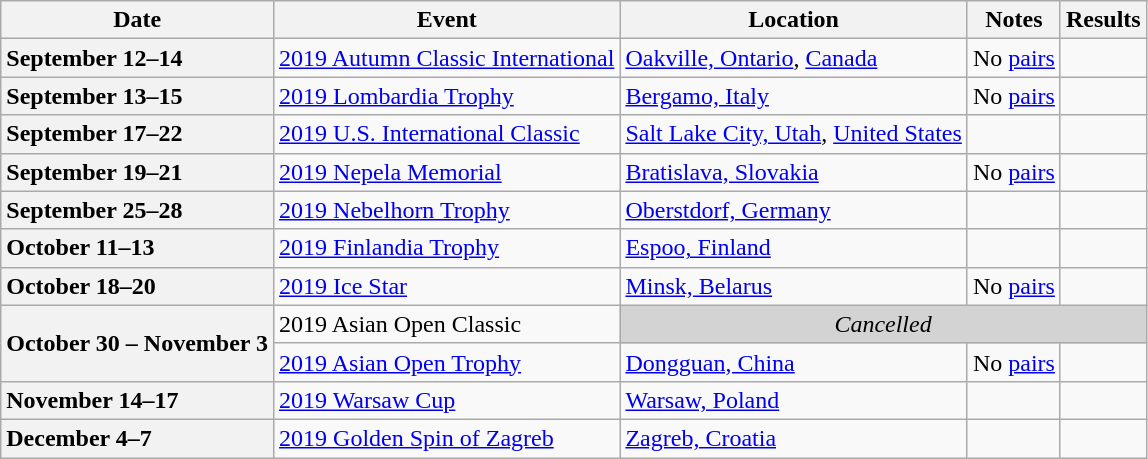<table class="wikitable unsortable" style="text-align:left">
<tr>
<th scope="col">Date</th>
<th scope="col">Event</th>
<th scope="col">Location</th>
<th scope="col">Notes</th>
<th scope="col">Results</th>
</tr>
<tr>
<th scope="row" style="text-align:left">September 12–14</th>
<td> <a href='#'>2019 Autumn Classic International</a></td>
<td><a href='#'>Oakville, Ontario</a>, <a href='#'>Canada</a></td>
<td>No <a href='#'>pairs</a></td>
<td></td>
</tr>
<tr>
<th scope="row" style="text-align:left">September 13–15</th>
<td> <a href='#'>2019 Lombardia Trophy</a></td>
<td><a href='#'>Bergamo, Italy</a></td>
<td>No <a href='#'>pairs</a></td>
<td></td>
</tr>
<tr>
<th scope="row" style="text-align:left">September 17–22</th>
<td> <a href='#'>2019 U.S. International Classic</a></td>
<td><a href='#'>Salt Lake City, Utah</a>, <a href='#'>United States</a></td>
<td></td>
<td></td>
</tr>
<tr>
<th scope="row" style="text-align:left">September 19–21</th>
<td> <a href='#'>2019 Nepela Memorial</a></td>
<td><a href='#'>Bratislava, Slovakia</a></td>
<td>No <a href='#'>pairs</a></td>
<td></td>
</tr>
<tr>
<th scope="row" style="text-align:left">September 25–28</th>
<td> <a href='#'>2019 Nebelhorn Trophy</a></td>
<td><a href='#'>Oberstdorf, Germany</a></td>
<td></td>
<td></td>
</tr>
<tr>
<th scope="row" style="text-align:left">October 11–13</th>
<td> <a href='#'>2019 Finlandia Trophy</a></td>
<td><a href='#'>Espoo, Finland</a></td>
<td></td>
<td></td>
</tr>
<tr>
<th scope="row" style="text-align:left">October 18–20</th>
<td> <a href='#'>2019 Ice Star</a></td>
<td><a href='#'>Minsk, Belarus</a></td>
<td>No <a href='#'>pairs</a></td>
<td></td>
</tr>
<tr>
<th scope="row" style="text-align:left" rowspan="2">October 30 – November 3</th>
<td> 2019 Asian Open Classic</td>
<td colspan="3" style="text-align:center" bgcolor="lightgray"><em>Cancelled</em></td>
</tr>
<tr>
<td> <a href='#'>2019 Asian Open Trophy</a></td>
<td><a href='#'>Dongguan, China</a></td>
<td>No <a href='#'>pairs</a></td>
<td></td>
</tr>
<tr>
<th scope="row" style="text-align:left">November 14–17</th>
<td> <a href='#'>2019 Warsaw Cup</a></td>
<td><a href='#'>Warsaw, Poland</a></td>
<td></td>
<td></td>
</tr>
<tr>
<th scope="row" style="text-align:left">December 4–7</th>
<td> <a href='#'>2019 Golden Spin of Zagreb</a></td>
<td><a href='#'>Zagreb, Croatia</a></td>
<td></td>
<td></td>
</tr>
</table>
